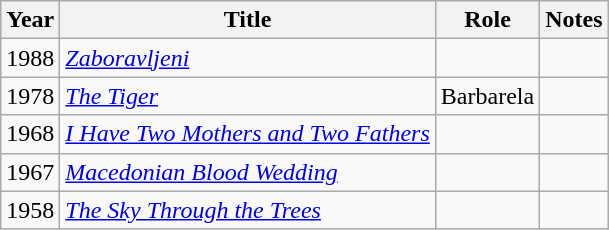<table class="wikitable sortable">
<tr>
<th>Year</th>
<th>Title</th>
<th>Role</th>
<th class="unsortable">Notes</th>
</tr>
<tr>
<td>1988</td>
<td><em><a href='#'>Zaboravljeni</a></em></td>
<td></td>
<td></td>
</tr>
<tr>
<td>1978</td>
<td><em><a href='#'>The Tiger</a></em></td>
<td>Barbarela</td>
<td></td>
</tr>
<tr>
<td>1968</td>
<td><em><a href='#'>I Have Two Mothers and Two Fathers</a></em></td>
<td></td>
<td></td>
</tr>
<tr>
<td>1967</td>
<td><em><a href='#'>Macedonian Blood Wedding</a></em></td>
<td></td>
<td></td>
</tr>
<tr>
<td>1958</td>
<td><em><a href='#'>The Sky Through the Trees</a></em></td>
<td></td>
<td></td>
</tr>
</table>
